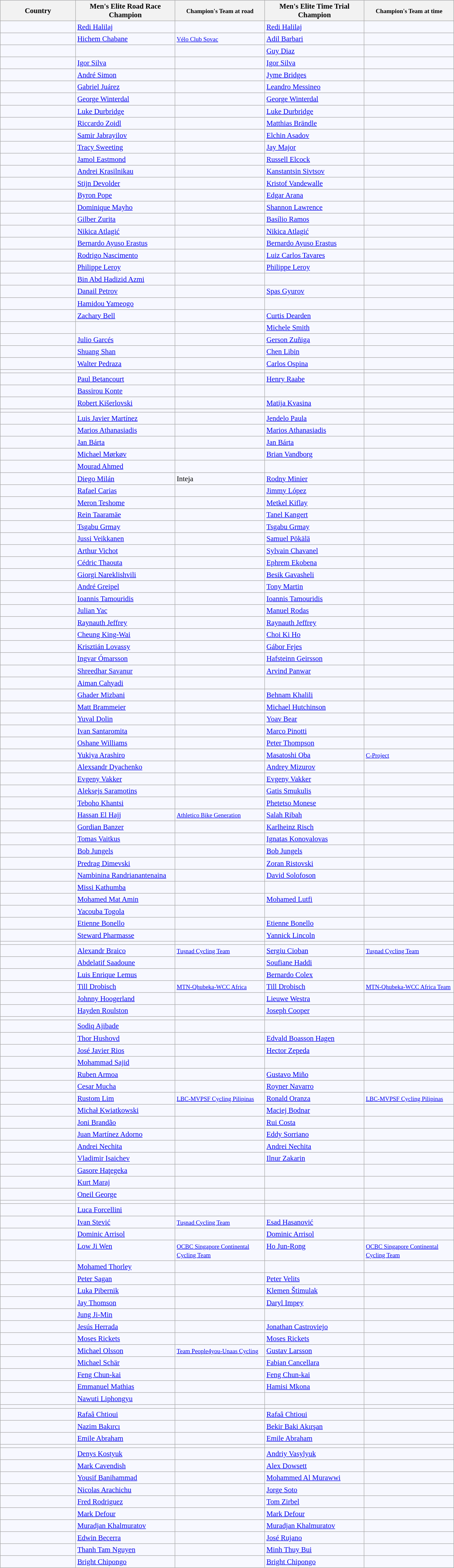<table class="wikitable sortable"  style="background:#f7f8ff; font-size:95%;">
<tr>
<th style="width:150px;">Country</th>
<th style="width:200px;">Men's Elite Road Race Champion</th>
<th style="width:180px;"><small>Champion's Team at road</small></th>
<th style="width:200px;">Men's Elite Time Trial Champion</th>
<th style="width:180px;"><small>Champion's Team at time</small></th>
</tr>
<tr style="text-align:left; vertical-align:top;">
<td></td>
<td><a href='#'>Redi Halilaj</a></td>
<td></td>
<td><a href='#'>Redi Halilaj</a></td>
<td></td>
</tr>
<tr style="text-align:left; vertical-align:top;">
<td></td>
<td><a href='#'>Hichem Chabane</a></td>
<td><small><a href='#'>Vélo Club Sovac</a></small></td>
<td><a href='#'>Adil Barbari</a></td>
<td></td>
</tr>
<tr style="text-align:left; vertical-align:top;">
<td></td>
<td></td>
<td></td>
<td><a href='#'>Guy Diaz</a></td>
<td></td>
</tr>
<tr style="text-align:left; vertical-align:top;">
<td></td>
<td><a href='#'>Igor Silva</a></td>
<td></td>
<td><a href='#'>Igor Silva</a></td>
<td></td>
</tr>
<tr style="text-align:left; vertical-align:top;">
<td></td>
<td><a href='#'>André Simon</a></td>
<td></td>
<td><a href='#'>Jyme Bridges</a></td>
<td></td>
</tr>
<tr style="text-align:left; vertical-align:top;">
<td></td>
<td><a href='#'>Gabriel Juárez</a></td>
<td></td>
<td><a href='#'>Leandro Messineo</a></td>
<td><small></small></td>
</tr>
<tr style="text-align:left; vertical-align:top;">
<td></td>
<td><a href='#'>George Winterdal</a></td>
<td></td>
<td><a href='#'>George Winterdal</a></td>
<td></td>
</tr>
<tr style="text-align:left; vertical-align:top;">
<td></td>
<td><a href='#'>Luke Durbridge</a></td>
<td><small></small></td>
<td><a href='#'>Luke Durbridge</a></td>
<td><small></small></td>
</tr>
<tr style="text-align:left; vertical-align:top;">
<td></td>
<td><a href='#'>Riccardo Zoidl</a></td>
<td><small></small></td>
<td><a href='#'>Matthias Brändle</a></td>
<td><small></small></td>
</tr>
<tr style="text-align:left; vertical-align:top;">
<td></td>
<td><a href='#'>Samir Jabrayilov</a></td>
<td><small></small></td>
<td><a href='#'>Elchin Asadov</a></td>
<td><small></small></td>
</tr>
<tr style="text-align:left; vertical-align:top;">
<td></td>
<td><a href='#'>Tracy Sweeting</a></td>
<td></td>
<td><a href='#'>Jay Major</a></td>
<td></td>
</tr>
<tr style="text-align:left; vertical-align:top;">
<td></td>
<td><a href='#'>Jamol Eastmond</a></td>
<td></td>
<td><a href='#'>Russell Elcock</a></td>
<td></td>
</tr>
<tr style="text-align:left; vertical-align:top;">
<td></td>
<td><a href='#'>Andrei Krasilnikau</a></td>
<td></td>
<td><a href='#'>Kanstantsin Sivtsov</a></td>
<td><small></small></td>
</tr>
<tr style="text-align:left; vertical-align:top;">
<td></td>
<td><a href='#'>Stijn Devolder</a></td>
<td><small></small></td>
<td><a href='#'>Kristof Vandewalle</a></td>
<td><small></small></td>
</tr>
<tr style="text-align:left; vertical-align:top;">
<td></td>
<td><a href='#'>Byron Pope</a></td>
<td></td>
<td><a href='#'>Edgar Arana</a></td>
<td></td>
</tr>
<tr style="text-align:left; vertical-align:top;">
<td></td>
<td><a href='#'>Dominique Mayho</a></td>
<td></td>
<td><a href='#'>Shannon Lawrence</a></td>
<td></td>
</tr>
<tr style="text-align:left; vertical-align:top;">
<td></td>
<td><a href='#'>Gilber Zurita</a></td>
<td></td>
<td><a href='#'>Basílio Ramos</a></td>
<td></td>
</tr>
<tr style="text-align:left; vertical-align:top;">
<td></td>
<td><a href='#'>Nikica Atlagić</a></td>
<td></td>
<td><a href='#'>Nikica Atlagić</a></td>
<td></td>
</tr>
<tr style="text-align:left; vertical-align:top;">
<td></td>
<td><a href='#'>Bernardo Ayuso Erastus</a></td>
<td></td>
<td><a href='#'>Bernardo Ayuso Erastus</a></td>
<td></td>
</tr>
<tr style="text-align:left; vertical-align:top;">
<td></td>
<td><a href='#'>Rodrigo Nascimento</a></td>
<td></td>
<td><a href='#'>Luiz Carlos Tavares</a></td>
<td></td>
</tr>
<tr style="text-align:left; vertical-align:top;">
<td></td>
<td><a href='#'>Philippe Leroy</a></td>
<td></td>
<td><a href='#'>Philippe Leroy</a></td>
<td></td>
</tr>
<tr style="text-align:left; vertical-align:top;">
<td></td>
<td><a href='#'>Bin Abd Hadizid Azmi</a></td>
<td><small></small></td>
<td></td>
<td></td>
</tr>
<tr style="text-align:left; vertical-align:top;">
<td></td>
<td><a href='#'>Danail Petrov</a></td>
<td><small></small></td>
<td><a href='#'>Spas Gyurov</a></td>
<td></td>
</tr>
<tr style="text-align:left; vertical-align:top;">
<td></td>
<td><a href='#'>Hamidou Yameogo</a></td>
<td></td>
<td></td>
<td></td>
</tr>
<tr style="text-align:left; vertical-align:top;">
<td></td>
<td><a href='#'>Zachary Bell</a></td>
<td><small></small></td>
<td><a href='#'>Curtis Dearden</a></td>
<td></td>
</tr>
<tr style="text-align:left; vertical-align:top;">
<td></td>
<td></td>
<td></td>
<td><a href='#'>Michele Smith</a></td>
<td></td>
</tr>
<tr style="text-align:left; vertical-align:top;">
<td></td>
<td><a href='#'>Julio Garcés</a></td>
<td></td>
<td><a href='#'>Gerson Zuñiga</a></td>
<td></td>
</tr>
<tr style="text-align:left; vertical-align:top;">
<td></td>
<td><a href='#'>Shuang Shan</a></td>
<td><small></small></td>
<td><a href='#'>Chen Libin</a></td>
<td></td>
</tr>
<tr style="text-align:left; vertical-align:top;">
<td></td>
<td><a href='#'>Walter Pedraza</a></td>
<td><small></small></td>
<td><a href='#'>Carlos Ospina</a></td>
<td></td>
</tr>
<tr style="text-align:left; vertical-align:top;">
<td></td>
<td></td>
<td></td>
<td></td>
<td></td>
</tr>
<tr style="text-align:left; vertical-align:top;">
<td></td>
<td><a href='#'>Paul Betancourt</a></td>
<td></td>
<td><a href='#'>Henry Raabe</a></td>
<td></td>
</tr>
<tr style="text-align:left; vertical-align:top;">
<td></td>
<td><a href='#'>Bassirou Konte</a></td>
<td></td>
<td></td>
<td></td>
</tr>
<tr style="text-align:left; vertical-align:top;">
<td></td>
<td><a href='#'>Robert Kišerlovski</a></td>
<td><small></small></td>
<td><a href='#'>Matija Kvasina</a></td>
<td><small></small></td>
</tr>
<tr style="text-align:left; vertical-align:top;">
<td></td>
<td></td>
<td></td>
<td></td>
<td></td>
</tr>
<tr style="text-align:left; vertical-align:top;">
<td></td>
<td><a href='#'>Luis Javier Martínez</a></td>
<td></td>
<td><a href='#'>Jendelo Paula</a></td>
<td></td>
</tr>
<tr style="text-align:left; vertical-align:top;">
<td></td>
<td><a href='#'>Marios Athanasiadis</a></td>
<td></td>
<td><a href='#'>Marios Athanasiadis</a></td>
<td></td>
</tr>
<tr style="text-align:left; vertical-align:top;">
<td></td>
<td><a href='#'>Jan Bárta</a></td>
<td><small></small></td>
<td><a href='#'>Jan Bárta</a></td>
<td><small></small></td>
</tr>
<tr style="text-align:left; vertical-align:top;">
<td></td>
<td><a href='#'>Michael Mørkøv</a></td>
<td><small></small></td>
<td><a href='#'>Brian Vandborg</a></td>
<td><small></small></td>
</tr>
<tr style="text-align:left; vertical-align:top;">
<td></td>
<td><a href='#'>Mourad Ahmed</a></td>
<td></td>
<td></td>
<td></td>
</tr>
<tr style="text-align:left; vertical-align:top;">
<td></td>
<td><a href='#'>Diego Milán</a></td>
<td>Inteja</td>
<td><a href='#'>Rodny Minier</a></td>
<td></td>
</tr>
<tr style="text-align:left; vertical-align:top;">
<td></td>
<td><a href='#'>Rafael Carias</a></td>
<td></td>
<td><a href='#'>Jimmy López</a></td>
<td></td>
</tr>
<tr style="text-align:left; vertical-align:top;">
<td></td>
<td><a href='#'>Meron Teshome</a></td>
<td></td>
<td><a href='#'>Metkel Kiflay</a></td>
<td></td>
</tr>
<tr style="text-align:left; vertical-align:top;">
<td></td>
<td><a href='#'>Rein Taaramäe</a></td>
<td><small></small></td>
<td><a href='#'>Tanel Kangert</a></td>
<td><small></small></td>
</tr>
<tr style="text-align:left; vertical-align:top;">
<td></td>
<td><a href='#'>Tsgabu Grmay</a></td>
<td><small></small></td>
<td><a href='#'>Tsgabu Grmay</a></td>
<td><small></small></td>
</tr>
<tr style="text-align:left; vertical-align:top;">
<td></td>
<td><a href='#'>Jussi Veikkanen</a></td>
<td><small></small></td>
<td><a href='#'>Samuel Pökälä</a></td>
<td></td>
</tr>
<tr style="text-align:left; vertical-align:top;">
<td></td>
<td><a href='#'>Arthur Vichot</a></td>
<td><small></small></td>
<td><a href='#'>Sylvain Chavanel</a></td>
<td><small></small></td>
</tr>
<tr style="text-align:left; vertical-align:top;">
<td></td>
<td><a href='#'>Cédric Thaouta</a></td>
<td></td>
<td><a href='#'>Ephrem Ekobena</a></td>
<td></td>
</tr>
<tr style="text-align:left; vertical-align:top;">
<td></td>
<td><a href='#'>Giorgi Nareklishvili</a></td>
<td></td>
<td><a href='#'>Besik Gavasheli</a></td>
<td></td>
</tr>
<tr style="text-align:left; vertical-align:top;">
<td></td>
<td><a href='#'>André Greipel</a></td>
<td><small></small></td>
<td><a href='#'>Tony Martin</a></td>
<td><small></small></td>
</tr>
<tr style="text-align:left; vertical-align:top;">
<td></td>
<td><a href='#'>Ioannis Tamouridis</a></td>
<td><small></small></td>
<td><a href='#'>Ioannis Tamouridis</a></td>
<td><small></small></td>
</tr>
<tr style="text-align:left; vertical-align:top;">
<td></td>
<td><a href='#'>Julian Yac</a></td>
<td></td>
<td><a href='#'>Manuel Rodas</a></td>
<td></td>
</tr>
<tr style="text-align:left; vertical-align:top;">
<td></td>
<td><a href='#'>Raynauth Jeffrey</a></td>
<td></td>
<td><a href='#'>Raynauth Jeffrey</a></td>
<td></td>
</tr>
<tr style="text-align:left; vertical-align:top;">
<td></td>
<td><a href='#'>Cheung King-Wai</a></td>
<td></td>
<td><a href='#'>Choi Ki Ho</a></td>
<td></td>
</tr>
<tr style="text-align:left; vertical-align:top;">
<td></td>
<td><a href='#'>Krisztián Lovassy</a></td>
<td><small></small></td>
<td><a href='#'>Gábor Fejes</a></td>
<td></td>
</tr>
<tr style="text-align:left; vertical-align:top;">
<td></td>
<td><a href='#'>Ingvar Ómarsson</a></td>
<td></td>
<td><a href='#'>Hafsteinn Geirsson</a></td>
<td></td>
</tr>
<tr style="text-align:left; vertical-align:top;">
<td></td>
<td><a href='#'>Shreedhar Savanur</a></td>
<td></td>
<td><a href='#'>Arvind Panwar</a></td>
<td></td>
</tr>
<tr style="text-align:left; vertical-align:top;">
<td></td>
<td><a href='#'>Aiman Cahyadi</a></td>
<td></td>
<td></td>
<td></td>
</tr>
<tr style="text-align:left; vertical-align:top;">
<td></td>
<td><a href='#'>Ghader Mizbani</a></td>
<td><small></small></td>
<td><a href='#'>Behnam Khalili</a></td>
<td><small></small></td>
</tr>
<tr style="text-align:left; vertical-align:top;">
<td></td>
<td><a href='#'>Matt Brammeier</a></td>
<td><small></small></td>
<td><a href='#'>Michael Hutchinson</a></td>
<td></td>
</tr>
<tr style="text-align:left; vertical-align:top;">
<td></td>
<td><a href='#'>Yuval Dolin</a></td>
<td></td>
<td><a href='#'>Yoav Bear</a></td>
<td></td>
</tr>
<tr style="text-align:left; vertical-align:top;">
<td></td>
<td><a href='#'>Ivan Santaromita</a></td>
<td><small></small></td>
<td><a href='#'>Marco Pinotti</a></td>
<td><small></small></td>
</tr>
<tr style="text-align:left; vertical-align:top;">
<td></td>
<td><a href='#'>Oshane Williams</a></td>
<td></td>
<td><a href='#'>Peter Thompson</a></td>
<td></td>
</tr>
<tr style="text-align:left; vertical-align:top;">
<td></td>
<td><a href='#'>Yukiya Arashiro</a></td>
<td><small></small></td>
<td><a href='#'>Masatoshi Oba</a></td>
<td><small><a href='#'>C-Project</a></small></td>
</tr>
<tr style="text-align:left; vertical-align:top;">
<td></td>
<td><a href='#'>Alexsandr Dyachenko</a></td>
<td><small></small></td>
<td><a href='#'>Andrey Mizurov</a></td>
<td><small></small></td>
</tr>
<tr style="text-align:left; vertical-align:top;">
<td></td>
<td><a href='#'>Evgeny Vakker</a></td>
<td><small></small></td>
<td><a href='#'>Evgeny Vakker</a></td>
<td><small></small></td>
</tr>
<tr style="text-align:left; vertical-align:top;">
<td></td>
<td><a href='#'>Aleksejs Saramotins</a></td>
<td><small></small></td>
<td><a href='#'>Gatis Smukulis</a></td>
<td><small></small></td>
</tr>
<tr style="text-align:left; vertical-align:top;">
<td></td>
<td><a href='#'>Teboho Khantsi</a></td>
<td></td>
<td><a href='#'>Phetetso Monese</a></td>
<td></td>
</tr>
<tr style="text-align:left; vertical-align:top;">
<td></td>
<td><a href='#'>Hassan El Hajj</a></td>
<td><small><a href='#'>Athletico Bike Generation</a></small></td>
<td><a href='#'>Salah Ribah</a></td>
<td></td>
</tr>
<tr style="text-align:left; vertical-align:top;">
<td></td>
<td><a href='#'>Gordian Banzer</a></td>
<td></td>
<td><a href='#'>Karlheinz Risch</a></td>
<td></td>
</tr>
<tr style="text-align:left; vertical-align:top;">
<td></td>
<td><a href='#'>Tomas Vaitkus</a></td>
<td><small></small></td>
<td><a href='#'>Ignatas Konovalovas</a></td>
<td><small></small></td>
</tr>
<tr style="text-align:left; vertical-align:top;"|>
<td></td>
<td><a href='#'>Bob Jungels</a></td>
<td><small></small></td>
<td><a href='#'>Bob Jungels</a></td>
<td><small></small></td>
</tr>
<tr style="text-align:left; vertical-align:top;">
<td></td>
<td><a href='#'>Predrag Dimevski</a></td>
<td></td>
<td><a href='#'>Zoran Ristovski</a></td>
<td></td>
</tr>
<tr style="text-align:left; vertical-align:top;">
<td></td>
<td><a href='#'>Nambinina Randrianantenaina</a></td>
<td></td>
<td><a href='#'>David Solofoson</a></td>
<td></td>
</tr>
<tr style="text-align:left; vertical-align:top;">
<td></td>
<td><a href='#'>Missi Kathumba</a></td>
<td></td>
<td></td>
<td></td>
</tr>
<tr style="text-align:left; vertical-align:top;">
<td></td>
<td><a href='#'>Mohamed Mat Amin</a></td>
<td><small></small></td>
<td><a href='#'>Mohamed Lutfi</a></td>
<td></td>
</tr>
<tr style="text-align:left; vertical-align:top;">
<td></td>
<td><a href='#'>Yacouba Togola</a></td>
<td></td>
<td></td>
<td></td>
</tr>
<tr style="text-align:left; vertical-align:top;">
<td></td>
<td><a href='#'>Etienne Bonello</a></td>
<td></td>
<td><a href='#'>Etienne Bonello</a></td>
<td></td>
</tr>
<tr style="text-align:left; vertical-align:top;">
<td></td>
<td><a href='#'>Steward Pharmasse</a></td>
<td></td>
<td><a href='#'>Yannick Lincoln</a></td>
<td></td>
</tr>
<tr style="text-align:left; vertical-align:top;">
<td></td>
<td></td>
<td></td>
<td></td>
<td></td>
</tr>
<tr style="text-align:left; vertical-align:top;">
<td></td>
<td><a href='#'>Alexandr Braico</a></td>
<td><small><a href='#'>Tușnad Cycling Team</a></small></td>
<td><a href='#'>Sergiu Cioban</a></td>
<td><small><a href='#'>Tușnad Cycling Team</a></small></td>
</tr>
<tr style="text-align:left; vertical-align:top;">
<td></td>
<td><a href='#'>Abdelatif Saadoune</a></td>
<td></td>
<td><a href='#'>Soufiane Haddi</a></td>
<td></td>
</tr>
<tr style="text-align:left; vertical-align:top;">
<td></td>
<td><a href='#'>Luis Enrique Lemus</a></td>
<td><small></small></td>
<td><a href='#'>Bernardo Colex</a></td>
<td></td>
</tr>
<tr style="text-align:left; vertical-align:top;">
<td></td>
<td><a href='#'>Till Drobisch</a></td>
<td><small><a href='#'>MTN-Qhubeka-WCC Africa</a></small></td>
<td><a href='#'>Till Drobisch</a></td>
<td><small><a href='#'>MTN-Qhubeka-WCC Africa Team</a></small></td>
</tr>
<tr style="text-align:left; vertical-align:top;">
<td></td>
<td><a href='#'>Johnny Hoogerland</a></td>
<td><small></small></td>
<td><a href='#'>Lieuwe Westra</a></td>
<td><small></small></td>
</tr>
<tr style="text-align:left; vertical-align:top;">
<td></td>
<td><a href='#'>Hayden Roulston</a></td>
<td><small></small></td>
<td><a href='#'>Joseph Cooper</a></td>
<td><small></small></td>
</tr>
<tr style="text-align:left; vertical-align:top;">
<td></td>
<td></td>
<td></td>
<td></td>
<td></td>
</tr>
<tr style="text-align:left; vertical-align:top;">
<td></td>
<td><a href='#'>Sodiq Ajibade</a></td>
<td></td>
<td></td>
<td></td>
</tr>
<tr style="text-align:left; vertical-align:top;">
<td></td>
<td><a href='#'>Thor Hushovd</a></td>
<td><small></small></td>
<td><a href='#'>Edvald Boasson Hagen</a></td>
<td><small></small></td>
</tr>
<tr style="text-align:left; vertical-align:top;">
<td></td>
<td><a href='#'>José Javier Rios</a></td>
<td></td>
<td><a href='#'>Hector Zepeda</a></td>
<td></td>
</tr>
<tr style="text-align:left; vertical-align:top;">
<td></td>
<td><a href='#'>Mohammad Sajid</a></td>
<td></td>
<td></td>
<td></td>
</tr>
<tr style="text-align:left; vertical-align:top;">
<td></td>
<td><a href='#'>Ruben Armoa</a></td>
<td></td>
<td><a href='#'>Gustavo Miño</a></td>
<td></td>
</tr>
<tr style="text-align:left; vertical-align:top;">
<td></td>
<td><a href='#'>Cesar Mucha</a></td>
<td></td>
<td><a href='#'>Royner Navarro</a></td>
<td></td>
</tr>
<tr style="text-align:left; vertical-align:top;">
<td></td>
<td><a href='#'>Rustom Lim</a></td>
<td><small><a href='#'>LBC-MVPSF Cycling Pilipinas</a></small></td>
<td><a href='#'>Ronald Oranza</a></td>
<td><small><a href='#'>LBC-MVPSF Cycling Pilipinas</a></small></td>
</tr>
<tr style="text-align:left; vertical-align:top;">
<td></td>
<td><a href='#'>Michał Kwiatkowski</a></td>
<td><small></small></td>
<td><a href='#'>Maciej Bodnar</a></td>
<td><small></small></td>
</tr>
<tr style="text-align:left; vertical-align:top;">
<td></td>
<td><a href='#'>Joni Brandão</a></td>
<td><small></small></td>
<td><a href='#'>Rui Costa</a></td>
<td><small></small></td>
</tr>
<tr style="text-align:left; vertical-align:top;">
<td></td>
<td><a href='#'>Juan Martínez Adorno</a></td>
<td></td>
<td><a href='#'>Eddy Sorriano</a></td>
<td></td>
</tr>
<tr style="text-align:left; vertical-align:top;">
<td></td>
<td><a href='#'>Andrei Nechita</a></td>
<td></td>
<td><a href='#'>Andrei Nechita</a></td>
<td></td>
</tr>
<tr style="text-align:left; vertical-align:top;">
<td></td>
<td><a href='#'>Vladimir Isaichev</a></td>
<td><small></small></td>
<td><a href='#'>Ilnur Zakarin</a></td>
<td><small></small></td>
</tr>
<tr style="text-align:left; vertical-align:top;">
<td></td>
<td><a href='#'>Gasore Haţegeka</a></td>
<td></td>
<td></td>
<td></td>
</tr>
<tr style="text-align:left; vertical-align:top;">
<td></td>
<td><a href='#'>Kurt Maraj</a></td>
<td></td>
<td></td>
<td></td>
</tr>
<tr style="text-align:left; vertical-align:top;">
<td></td>
<td><a href='#'>Oneil George</a></td>
<td></td>
<td></td>
<td></td>
</tr>
<tr style="text-align:left; vertical-align:top;">
<td></td>
<td></td>
<td></td>
<td></td>
<td></td>
</tr>
<tr style="text-align:left; vertical-align:top;">
<td></td>
<td><a href='#'>Luca Forcellini</a></td>
<td></td>
<td></td>
<td></td>
</tr>
<tr style="text-align:left; vertical-align:top;">
<td></td>
<td><a href='#'>Ivan Stević</a></td>
<td><small><a href='#'>Tușnad Cycling Team</a></small></td>
<td><a href='#'>Esad Hasanović</a></td>
<td></td>
</tr>
<tr style="text-align:left; vertical-align:top;">
<td></td>
<td><a href='#'>Dominic Arrisol</a></td>
<td></td>
<td><a href='#'>Dominic Arrisol</a></td>
<td></td>
</tr>
<tr style="text-align:left; vertical-align:top;">
<td></td>
<td><a href='#'>Low Ji Wen</a></td>
<td><small><a href='#'>OCBC Singapore Continental Cycling Team</a></small></td>
<td><a href='#'>Ho Jun-Rong</a></td>
<td><small><a href='#'>OCBC Singapore Continental Cycling Team</a></small></td>
</tr>
<tr style="text-align:left; vertical-align:top;">
<td></td>
<td><a href='#'>Mohamed Thorley</a></td>
<td></td>
<td></td>
<td></td>
</tr>
<tr style="text-align:left; vertical-align:top;">
<td></td>
<td><a href='#'>Peter Sagan</a></td>
<td><small></small></td>
<td><a href='#'>Peter Velits</a></td>
<td><small></small></td>
</tr>
<tr style="text-align:left; vertical-align:top;">
<td></td>
<td><a href='#'>Luka Pibernik</a></td>
<td><small></small></td>
<td><a href='#'>Klemen Štimulak</a></td>
<td><small></small></td>
</tr>
<tr style="text-align:left; vertical-align:top;">
<td></td>
<td><a href='#'>Jay Thomson</a></td>
<td><small></small></td>
<td><a href='#'>Daryl Impey</a></td>
<td><small></small></td>
</tr>
<tr style="text-align:left; vertical-align:top;">
<td></td>
<td><a href='#'>Jung Ji-Min</a></td>
<td><small></small></td>
<td></td>
<td></td>
</tr>
<tr style="text-align:left; vertical-align:top;">
<td></td>
<td><a href='#'>Jesús Herrada</a></td>
<td><small></small></td>
<td><a href='#'>Jonathan Castroviejo</a></td>
<td><small></small></td>
</tr>
<tr style="text-align:left; vertical-align:top;">
<td></td>
<td><a href='#'>Moses Rickets</a></td>
<td></td>
<td><a href='#'>Moses Rickets</a></td>
<td></td>
</tr>
<tr style="text-align:left; vertical-align:top;">
<td></td>
<td><a href='#'>Michael Olsson</a></td>
<td><small><a href='#'>Team People4you-Unaas Cycling</a></small></td>
<td><a href='#'>Gustav Larsson</a></td>
<td><small></small></td>
</tr>
<tr style="text-align:left; vertical-align:top;">
<td></td>
<td><a href='#'>Michael Schär</a></td>
<td><small></small></td>
<td><a href='#'>Fabian Cancellara</a></td>
<td><small></small></td>
</tr>
<tr style="text-align:left; vertical-align:top;">
<td></td>
<td><a href='#'>Feng Chun-kai</a></td>
<td><small></small></td>
<td><a href='#'>Feng Chun-kai</a></td>
<td><small></small></td>
</tr>
<tr style="text-align:left; vertical-align:top;">
<td></td>
<td><a href='#'>Emmanuel Mathias</a></td>
<td></td>
<td><a href='#'>Hamisi Mkona</a></td>
<td></td>
</tr>
<tr style="text-align:left; vertical-align:top;">
<td></td>
<td><a href='#'>Nawuti Liphongyu</a></td>
<td></td>
<td></td>
<td></td>
</tr>
<tr style="text-align:left; vertical-align:top;">
<td></td>
<td></td>
<td></td>
<td></td>
<td></td>
</tr>
<tr style="text-align:left; vertical-align:top;">
<td></td>
<td><a href='#'>Rafaâ Chtioui</a></td>
<td></td>
<td><a href='#'>Rafaâ Chtioui</a></td>
<td></td>
</tr>
<tr style="text-align:left; vertical-align:top;">
<td></td>
<td><a href='#'>Nazim Bakırcı</a></td>
<td><small></small></td>
<td><a href='#'>Bekir Baki Akırşan</a></td>
<td><small></small></td>
</tr>
<tr style="text-align:left; vertical-align:top;">
<td></td>
<td><a href='#'>Emile Abraham</a></td>
<td></td>
<td><a href='#'>Emile Abraham</a></td>
<td></td>
</tr>
<tr style="text-align:left; vertical-align:top;">
<td></td>
<td></td>
<td></td>
<td></td>
<td></td>
</tr>
<tr style="text-align:left; vertical-align:top;">
<td></td>
<td><a href='#'>Denys Kostyuk</a></td>
<td><small></small></td>
<td><a href='#'>Andriy Vasylyuk</a></td>
<td><small></small></td>
</tr>
<tr style="text-align:left; vertical-align:top;">
<td></td>
<td><a href='#'>Mark Cavendish</a></td>
<td><small></small></td>
<td><a href='#'>Alex Dowsett</a></td>
<td><small></small></td>
</tr>
<tr style="text-align:left; vertical-align:top;">
<td></td>
<td><a href='#'>Yousif Banihammad</a></td>
<td></td>
<td><a href='#'>Mohammed Al Murawwi</a></td>
<td></td>
</tr>
<tr style="text-align:left; vertical-align:top;">
<td></td>
<td><a href='#'>Nicolas Arachichu</a></td>
<td></td>
<td><a href='#'>Jorge Soto</a></td>
<td></td>
</tr>
<tr style="text-align:left; vertical-align:top;">
<td></td>
<td><a href='#'>Fred Rodriguez</a></td>
<td><small></small></td>
<td><a href='#'>Tom Zirbel</a></td>
<td><small></small></td>
</tr>
<tr style="text-align:left; vertical-align:top;">
<td></td>
<td><a href='#'>Mark Defour</a></td>
<td></td>
<td><a href='#'>Mark Defour</a></td>
<td></td>
</tr>
<tr style="text-align:left; vertical-align:top;">
<td></td>
<td><a href='#'>Muradjan Khalmuratov</a></td>
<td><small></small></td>
<td><a href='#'>Muradjan Khalmuratov</a></td>
<td><small></small></td>
</tr>
<tr style="text-align:left; vertical-align:top;">
<td></td>
<td><a href='#'>Edwin Becerra</a></td>
<td></td>
<td><a href='#'>José Rujano</a></td>
<td><small></small></td>
</tr>
<tr style="text-align:left; vertical-align:top;">
<td></td>
<td><a href='#'>Thanh Tam Nguyen</a></td>
<td></td>
<td><a href='#'>Minh Thuy Bui</a></td>
<td></td>
</tr>
<tr style="text-align:left; vertical-align:top;">
<td></td>
<td><a href='#'>Bright Chipongo</a></td>
<td></td>
<td><a href='#'>Bright Chipongo</a></td>
<td></td>
</tr>
</table>
